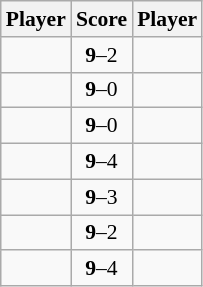<table class="wikitable " style=font-size:90%>
<tr>
<th>Player</th>
<th>Score</th>
<th>Player</th>
</tr>
<tr>
<td><strong></strong></td>
<td style="text-align:center;"><strong>9</strong>–2</td>
<td></td>
</tr>
<tr>
<td><strong></strong></td>
<td style="text-align:center;"><strong>9</strong>–0</td>
<td></td>
</tr>
<tr>
<td><strong></strong></td>
<td style="text-align:center;"><strong>9</strong>–0</td>
<td></td>
</tr>
<tr>
<td><strong></strong></td>
<td style="text-align:center;"><strong>9</strong>–4</td>
<td></td>
</tr>
<tr>
<td><strong></strong></td>
<td style="text-align:center;"><strong>9</strong>–3</td>
<td></td>
</tr>
<tr>
<td><strong></strong></td>
<td style="text-align:center;"><strong>9</strong>–2</td>
<td></td>
</tr>
<tr>
<td><strong></strong></td>
<td style="text-align:center;"><strong>9</strong>–4</td>
<td></td>
</tr>
</table>
